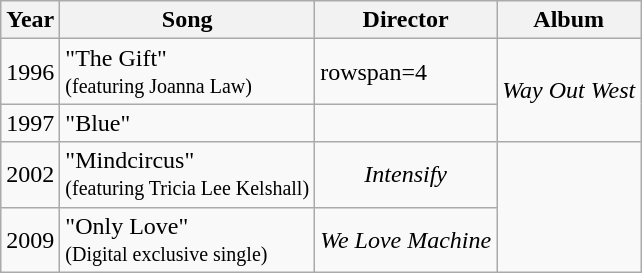<table class="wikitable">
<tr>
<th>Year</th>
<th>Song</th>
<th>Director</th>
<th>Album</th>
</tr>
<tr>
<td>1996</td>
<td>"The Gift"<br><small>(featuring Joanna Law)</small></td>
<td>rowspan=4 </td>
<td style="text-align:center;" rowspan="2"><em>Way Out West</em></td>
</tr>
<tr>
<td>1997</td>
<td>"Blue"<br></td>
</tr>
<tr>
<td>2002</td>
<td>"Mindcircus"<br><small>(featuring Tricia Lee Kelshall)</small></td>
<td style="text-align:center;"><em>Intensify</em></td>
</tr>
<tr>
<td>2009</td>
<td>"Only Love"<br><small>(Digital exclusive single)</small></td>
<td style="text-align:center;"><em>We Love Machine</em></td>
</tr>
</table>
